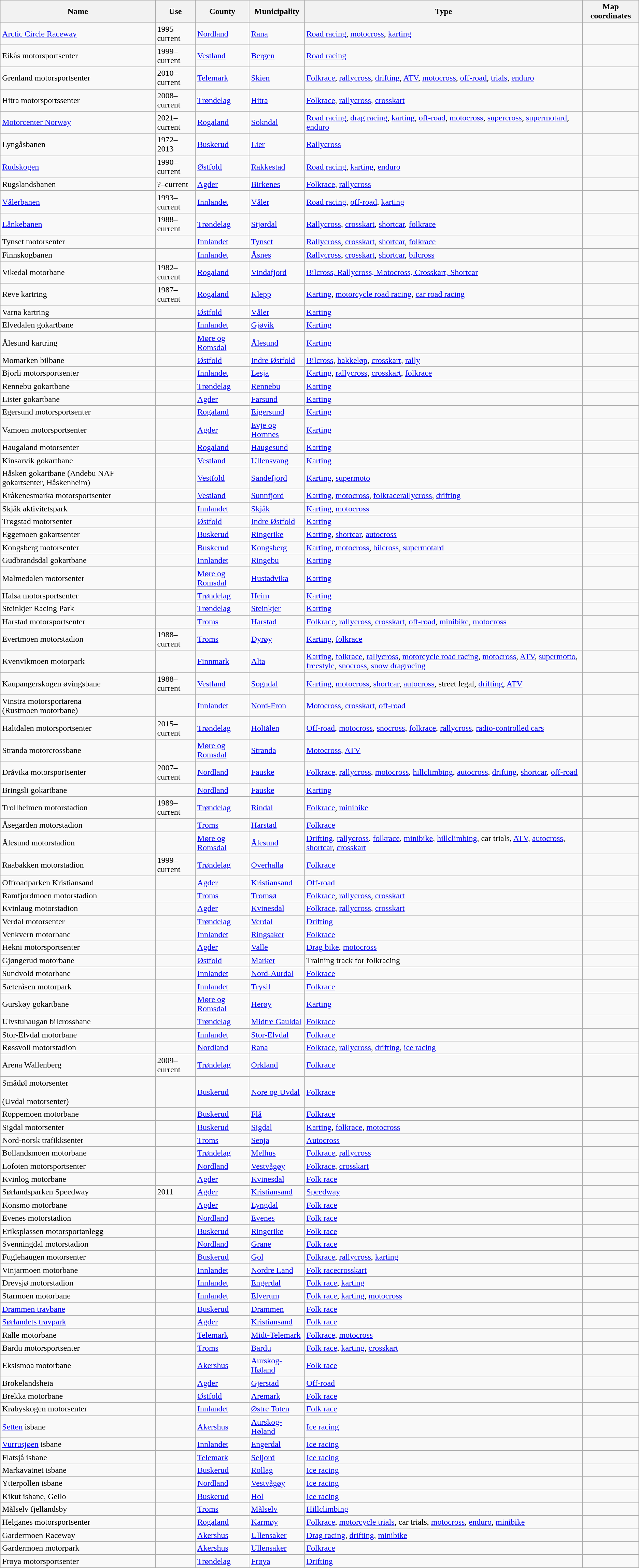<table class="wikitable sortable" border="1">
<tr>
<th>Name</th>
<th>Use</th>
<th>County</th>
<th>Municipality</th>
<th>Type</th>
<th>Map coordinates</th>
</tr>
<tr>
<td><a href='#'>Arctic Circle Raceway</a></td>
<td>1995–current</td>
<td><a href='#'>Nordland</a></td>
<td><a href='#'>Rana</a></td>
<td><a href='#'>Road racing</a>, <a href='#'>motocross</a>, <a href='#'>karting</a></td>
<td></td>
</tr>
<tr>
<td>Eikås motorsportsenter</td>
<td>1999–current</td>
<td><a href='#'>Vestland</a></td>
<td><a href='#'>Bergen</a></td>
<td><a href='#'>Road racing</a></td>
<td></td>
</tr>
<tr>
<td>Grenland motorsportsenter</td>
<td>2010–current</td>
<td><a href='#'>Telemark</a></td>
<td><a href='#'>Skien</a></td>
<td><a href='#'>Folkrace</a>, <a href='#'>rallycross</a>, <a href='#'>drifting</a>, <a href='#'>ATV</a>, <a href='#'>motocross</a>, <a href='#'>off-road</a>, <a href='#'>trials</a>, <a href='#'>enduro</a></td>
<td></td>
</tr>
<tr>
<td>Hitra motorsportssenter</td>
<td>2008–current</td>
<td><a href='#'>Trøndelag</a></td>
<td><a href='#'>Hitra</a></td>
<td><a href='#'>Folkrace</a>, <a href='#'>rallycross</a>, <a href='#'>crosskart</a></td>
<td></td>
</tr>
<tr>
<td><a href='#'>Motorcenter Norway</a></td>
<td>2021–current</td>
<td><a href='#'>Rogaland</a></td>
<td><a href='#'>Sokndal</a></td>
<td><a href='#'>Road racing</a>, <a href='#'>drag racing</a>, <a href='#'>karting</a>, <a href='#'>off-road</a>, <a href='#'>motocross</a>, <a href='#'>supercross</a>, <a href='#'>supermotard</a>, <a href='#'>enduro</a></td>
<td></td>
</tr>
<tr>
<td>Lyngåsbanen</td>
<td>1972–2013</td>
<td><a href='#'>Buskerud</a></td>
<td><a href='#'>Lier</a></td>
<td><a href='#'>Rallycross</a></td>
<td></td>
</tr>
<tr>
<td><a href='#'>Rudskogen</a></td>
<td>1990–current</td>
<td><a href='#'>Østfold</a></td>
<td><a href='#'>Rakkestad</a></td>
<td><a href='#'>Road racing</a>, <a href='#'>karting</a>, <a href='#'>enduro</a></td>
<td></td>
</tr>
<tr>
<td>Rugslandsbanen</td>
<td>?–current</td>
<td><a href='#'>Agder</a></td>
<td><a href='#'>Birkenes</a></td>
<td><a href='#'>Folkrace</a>, <a href='#'>rallycross</a></td>
<td></td>
</tr>
<tr>
<td><a href='#'>Vålerbanen</a></td>
<td>1993–current</td>
<td><a href='#'>Innlandet</a></td>
<td><a href='#'>Våler</a></td>
<td><a href='#'>Road racing</a>, <a href='#'>off-road</a>, <a href='#'>karting</a></td>
<td></td>
</tr>
<tr>
<td><a href='#'>Lånkebanen</a></td>
<td>1988–current</td>
<td><a href='#'>Trøndelag</a></td>
<td><a href='#'>Stjørdal</a></td>
<td><a href='#'>Rallycross</a>, <a href='#'>crosskart</a>, <a href='#'>shortcar</a>, <a href='#'>folkrace</a></td>
<td></td>
</tr>
<tr>
<td>Tynset motorsenter</td>
<td></td>
<td><a href='#'>Innlandet</a></td>
<td><a href='#'>Tynset</a></td>
<td><a href='#'>Rallycross</a>, <a href='#'>crosskart</a>, <a href='#'>shortcar</a>, <a href='#'>folkrace</a></td>
<td></td>
</tr>
<tr>
<td>Finnskogbanen</td>
<td></td>
<td><a href='#'>Innlandet</a></td>
<td><a href='#'>Åsnes</a></td>
<td><a href='#'>Rallycross</a>, <a href='#'>crosskart</a>, <a href='#'>shortcar</a>, <a href='#'>bilcross</a></td>
<td></td>
</tr>
<tr>
<td>Vikedal motorbane</td>
<td>1982–current</td>
<td><a href='#'>Rogaland</a></td>
<td><a href='#'>Vindafjord</a></td>
<td><a href='#'>Bilcross, Rallycross, Motocross, Crosskart, Shortcar</a></td>
<td></td>
</tr>
<tr>
<td>Reve kartring</td>
<td>1987–current</td>
<td><a href='#'>Rogaland</a></td>
<td><a href='#'>Klepp</a></td>
<td><a href='#'>Karting</a>, <a href='#'>motorcycle road racing</a>, <a href='#'>car road racing</a></td>
<td></td>
</tr>
<tr>
<td>Varna kartring</td>
<td></td>
<td><a href='#'>Østfold</a></td>
<td><a href='#'>Våler</a></td>
<td><a href='#'>Karting</a></td>
<td></td>
</tr>
<tr>
<td>Elvedalen gokartbane</td>
<td></td>
<td><a href='#'>Innlandet</a></td>
<td><a href='#'>Gjøvik</a></td>
<td><a href='#'>Karting</a></td>
<td></td>
</tr>
<tr>
<td>Ålesund kartring</td>
<td></td>
<td><a href='#'>Møre og Romsdal</a></td>
<td><a href='#'>Ålesund</a></td>
<td><a href='#'>Karting</a></td>
<td></td>
</tr>
<tr>
<td>Momarken bilbane</td>
<td></td>
<td><a href='#'>Østfold</a></td>
<td><a href='#'>Indre Østfold</a></td>
<td><a href='#'>Bilcross</a>, <a href='#'>bakkeløp</a>, <a href='#'>crosskart</a>, <a href='#'>rally</a></td>
<td></td>
</tr>
<tr>
<td>Bjorli motorsportsenter</td>
<td></td>
<td><a href='#'>Innlandet</a></td>
<td><a href='#'>Lesja</a></td>
<td><a href='#'>Karting</a>, <a href='#'>rallycross</a>, <a href='#'>crosskart</a>, <a href='#'>folkrace</a></td>
<td></td>
</tr>
<tr>
<td>Rennebu gokartbane</td>
<td></td>
<td><a href='#'>Trøndelag</a></td>
<td><a href='#'>Rennebu</a></td>
<td><a href='#'>Karting</a></td>
<td></td>
</tr>
<tr>
<td>Lister gokartbane</td>
<td></td>
<td><a href='#'>Agder</a></td>
<td><a href='#'>Farsund</a></td>
<td><a href='#'>Karting</a></td>
<td></td>
</tr>
<tr>
<td>Egersund motorsportsenter</td>
<td></td>
<td><a href='#'>Rogaland</a></td>
<td><a href='#'>Eigersund</a></td>
<td><a href='#'>Karting</a></td>
<td></td>
</tr>
<tr>
<td>Vamoen motorsportsenter</td>
<td></td>
<td><a href='#'>Agder</a></td>
<td><a href='#'>Evje og Hornnes</a></td>
<td><a href='#'>Karting</a></td>
<td></td>
</tr>
<tr>
<td>Haugaland motorsenter</td>
<td></td>
<td><a href='#'>Rogaland</a></td>
<td><a href='#'>Haugesund</a></td>
<td><a href='#'>Karting</a></td>
<td></td>
</tr>
<tr>
<td>Kinsarvik gokartbane</td>
<td></td>
<td><a href='#'>Vestland</a></td>
<td><a href='#'>Ullensvang</a></td>
<td><a href='#'>Karting</a></td>
<td></td>
</tr>
<tr>
<td>Håsken gokartbane (Andebu NAF gokartsenter, Håskenheim)</td>
<td></td>
<td><a href='#'>Vestfold</a></td>
<td><a href='#'>Sandefjord</a></td>
<td><a href='#'>Karting</a>, <a href='#'>supermoto</a></td>
<td></td>
</tr>
<tr>
<td>Kråkenesmarka motorsportsenter</td>
<td></td>
<td><a href='#'>Vestland</a></td>
<td><a href='#'>Sunnfjord</a></td>
<td><a href='#'>Karting</a>, <a href='#'>motocross</a>, <a href='#'>folkrace</a><a href='#'>rallycross</a>, <a href='#'>drifting</a></td>
<td></td>
</tr>
<tr>
<td>Skjåk aktivitetspark</td>
<td></td>
<td><a href='#'>Innlandet</a></td>
<td><a href='#'>Skjåk</a></td>
<td><a href='#'>Karting</a>, <a href='#'>motocross</a></td>
<td></td>
</tr>
<tr>
<td>Trøgstad motorsenter</td>
<td></td>
<td><a href='#'>Østfold</a></td>
<td><a href='#'>Indre Østfold</a></td>
<td><a href='#'>Karting</a></td>
<td></td>
</tr>
<tr>
<td>Eggemoen gokartsenter</td>
<td></td>
<td><a href='#'>Buskerud</a></td>
<td><a href='#'>Ringerike</a></td>
<td><a href='#'>Karting</a>, <a href='#'>shortcar</a>, <a href='#'>autocross</a></td>
<td></td>
</tr>
<tr>
<td>Kongsberg motorsenter</td>
<td></td>
<td><a href='#'>Buskerud</a></td>
<td><a href='#'>Kongsberg</a></td>
<td><a href='#'>Karting</a>, <a href='#'>motocross</a>, <a href='#'>bilcross</a>, <a href='#'>supermotard</a></td>
<td></td>
</tr>
<tr>
<td>Gudbrandsdal gokartbane</td>
<td></td>
<td><a href='#'>Innlandet</a></td>
<td><a href='#'>Ringebu</a></td>
<td><a href='#'>Karting</a></td>
<td></td>
</tr>
<tr>
<td>Malmedalen motorsenter</td>
<td></td>
<td><a href='#'>Møre og Romsdal</a></td>
<td><a href='#'>Hustadvika</a></td>
<td><a href='#'>Karting</a></td>
<td></td>
</tr>
<tr>
<td>Halsa motorsportsenter</td>
<td></td>
<td><a href='#'>Trøndelag</a></td>
<td><a href='#'>Heim</a></td>
<td><a href='#'>Karting</a></td>
<td></td>
</tr>
<tr>
<td>Steinkjer Racing Park</td>
<td></td>
<td><a href='#'>Trøndelag</a></td>
<td><a href='#'>Steinkjer</a></td>
<td><a href='#'>Karting</a></td>
<td></td>
</tr>
<tr>
<td>Harstad motorsportsenter</td>
<td></td>
<td><a href='#'>Troms</a></td>
<td><a href='#'>Harstad</a></td>
<td><a href='#'>Folkrace</a>, <a href='#'>rallycross</a>, <a href='#'>crosskart</a>, <a href='#'>off-road</a>, <a href='#'>minibike</a>, <a href='#'>motocross</a></td>
<td></td>
</tr>
<tr>
<td>Evertmoen motorstadion</td>
<td>1988–current</td>
<td><a href='#'>Troms</a></td>
<td><a href='#'>Dyrøy</a></td>
<td><a href='#'>Karting</a>, <a href='#'>folkrace</a></td>
<td></td>
</tr>
<tr>
<td>Kvenvikmoen motorpark</td>
<td></td>
<td><a href='#'>Finnmark</a></td>
<td><a href='#'>Alta</a></td>
<td><a href='#'>Karting</a>, <a href='#'>folkrace</a>, <a href='#'>rallycross</a>, <a href='#'>motorcycle road racing</a>, <a href='#'>motocross</a>, <a href='#'>ATV</a>, <a href='#'>supermotto</a>, <a href='#'>freestyle</a>, <a href='#'>snocross</a>, <a href='#'>snow dragracing</a></td>
<td></td>
</tr>
<tr>
<td>Kaupangerskogen øvingsbane</td>
<td>1988–current</td>
<td><a href='#'>Vestland</a></td>
<td><a href='#'>Sogndal</a></td>
<td><a href='#'>Karting</a>, <a href='#'>motocross</a>, <a href='#'>shortcar</a>, <a href='#'>autocross</a>, street legal, <a href='#'>drifting</a>, <a href='#'>ATV</a></td>
<td></td>
</tr>
<tr>
<td>Vinstra motorsportarena<br>(Rustmoen motorbane)</td>
<td></td>
<td><a href='#'>Innlandet</a></td>
<td><a href='#'>Nord-Fron</a></td>
<td><a href='#'>Motocross</a>, <a href='#'>crosskart</a>, <a href='#'>off-road</a></td>
<td></td>
</tr>
<tr>
<td>Haltdalen motorsportsenter</td>
<td>2015–current</td>
<td><a href='#'>Trøndelag</a></td>
<td><a href='#'>Holtålen</a></td>
<td><a href='#'>Off-road</a>, <a href='#'>motocross</a>, <a href='#'>snocross</a>, <a href='#'>folkrace</a>, <a href='#'>rallycross</a>, <a href='#'>radio-controlled cars</a></td>
<td></td>
</tr>
<tr>
<td>Stranda motorcrossbane</td>
<td></td>
<td><a href='#'>Møre og Romsdal</a></td>
<td><a href='#'>Stranda</a></td>
<td><a href='#'>Motocross</a>, <a href='#'>ATV</a></td>
<td></td>
</tr>
<tr>
<td>Dråvika motorsportsenter</td>
<td>2007–current</td>
<td><a href='#'>Nordland</a></td>
<td><a href='#'>Fauske</a></td>
<td><a href='#'>Folkrace</a>, <a href='#'>rallycross</a>, <a href='#'>motocross</a>, <a href='#'>hillclimbing</a>, <a href='#'>autocross</a>, <a href='#'>drifting</a>, <a href='#'>shortcar</a>, <a href='#'>off-road</a></td>
<td></td>
</tr>
<tr>
<td>Bringsli gokartbane</td>
<td></td>
<td><a href='#'>Nordland</a></td>
<td><a href='#'>Fauske</a></td>
<td><a href='#'>Karting</a></td>
<td></td>
</tr>
<tr>
<td>Trollheimen motorstadion</td>
<td>1989–current</td>
<td><a href='#'>Trøndelag</a></td>
<td><a href='#'>Rindal</a></td>
<td><a href='#'>Folkrace</a>, <a href='#'>minibike</a></td>
<td></td>
</tr>
<tr>
<td>Åsegarden motorstadion</td>
<td></td>
<td><a href='#'>Troms</a></td>
<td><a href='#'>Harstad</a></td>
<td><a href='#'>Folkrace</a></td>
<td></td>
</tr>
<tr>
<td>Ålesund motorstadion</td>
<td></td>
<td><a href='#'>Møre og Romsdal</a></td>
<td><a href='#'>Ålesund</a></td>
<td><a href='#'>Drifting</a>, <a href='#'>rallycross</a>, <a href='#'>folkrace</a>, <a href='#'>minibike</a>, <a href='#'>hillclimbing</a>, car trials, <a href='#'>ATV</a>, <a href='#'>autocross</a>, <a href='#'>shortcar</a>, <a href='#'>crosskart</a></td>
<td></td>
</tr>
<tr>
<td>Raabakken motorstadion</td>
<td>1999–current</td>
<td><a href='#'>Trøndelag</a></td>
<td><a href='#'>Overhalla</a></td>
<td><a href='#'>Folkrace</a></td>
<td></td>
</tr>
<tr>
<td>Offroadparken Kristiansand</td>
<td></td>
<td><a href='#'>Agder</a></td>
<td><a href='#'>Kristiansand</a></td>
<td><a href='#'>Off-road</a></td>
<td></td>
</tr>
<tr>
<td>Ramfjordmoen motorstadion</td>
<td></td>
<td><a href='#'>Troms</a></td>
<td><a href='#'>Tromsø</a></td>
<td><a href='#'>Folkrace</a>, <a href='#'>rallycross</a>, <a href='#'>crosskart</a></td>
<td></td>
</tr>
<tr>
<td>Kvinlaug motorstadion</td>
<td></td>
<td><a href='#'>Agder</a></td>
<td><a href='#'>Kvinesdal</a></td>
<td><a href='#'>Folkrace</a>, <a href='#'>rallycross</a>, <a href='#'>crosskart</a></td>
<td></td>
</tr>
<tr>
<td>Verdal motorsenter</td>
<td></td>
<td><a href='#'>Trøndelag</a></td>
<td><a href='#'>Verdal</a></td>
<td><a href='#'>Drifting</a></td>
<td></td>
</tr>
<tr>
<td>Venkvern motorbane</td>
<td></td>
<td><a href='#'>Innlandet</a></td>
<td><a href='#'>Ringsaker</a></td>
<td><a href='#'>Folkrace</a></td>
<td></td>
</tr>
<tr>
<td>Hekni motorsportsenter</td>
<td></td>
<td><a href='#'>Agder</a></td>
<td><a href='#'>Valle</a></td>
<td><a href='#'>Drag bike</a>, <a href='#'>motocross</a></td>
<td></td>
</tr>
<tr>
<td>Gjøngerud motorbane</td>
<td></td>
<td><a href='#'>Østfold</a></td>
<td><a href='#'>Marker</a></td>
<td>Training track for folkracing</td>
<td></td>
</tr>
<tr>
<td>Sundvold motorbane</td>
<td></td>
<td><a href='#'>Innlandet</a></td>
<td><a href='#'>Nord-Aurdal</a></td>
<td><a href='#'>Folkrace</a></td>
<td></td>
</tr>
<tr>
<td>Sæteråsen motorpark</td>
<td></td>
<td><a href='#'>Innlandet</a></td>
<td><a href='#'>Trysil</a></td>
<td><a href='#'>Folkrace</a></td>
<td></td>
</tr>
<tr>
<td>Gurskøy gokartbane</td>
<td></td>
<td><a href='#'>Møre og Romsdal</a></td>
<td><a href='#'>Herøy</a></td>
<td><a href='#'>Karting</a></td>
<td></td>
</tr>
<tr>
<td>Ulvstuhaugan bilcrossbane</td>
<td></td>
<td><a href='#'>Trøndelag</a></td>
<td><a href='#'>Midtre Gauldal</a></td>
<td><a href='#'>Folkrace</a></td>
<td></td>
</tr>
<tr>
<td>Stor-Elvdal motorbane</td>
<td></td>
<td><a href='#'>Innlandet</a></td>
<td><a href='#'>Stor-Elvdal</a></td>
<td><a href='#'>Folkrace</a></td>
<td></td>
</tr>
<tr>
<td>Røssvoll motorstadion</td>
<td></td>
<td><a href='#'>Nordland</a></td>
<td><a href='#'>Rana</a></td>
<td><a href='#'>Folkrace</a>, <a href='#'>rallycross</a>, <a href='#'>drifting</a>, <a href='#'>ice racing</a></td>
<td></td>
</tr>
<tr>
<td>Arena Wallenberg</td>
<td>2009–current</td>
<td><a href='#'>Trøndelag</a></td>
<td><a href='#'>Orkland</a></td>
<td><a href='#'>Folkrace</a></td>
<td></td>
</tr>
<tr>
<td>Smådøl motorsenter <br><br>(Uvdal motorsenter)</td>
<td></td>
<td><a href='#'>Buskerud</a></td>
<td><a href='#'>Nore og Uvdal</a></td>
<td><a href='#'>Folkrace</a></td>
<td></td>
</tr>
<tr>
<td>Roppemoen motorbane</td>
<td></td>
<td><a href='#'>Buskerud</a></td>
<td><a href='#'>Flå</a></td>
<td><a href='#'>Folkrace</a></td>
<td></td>
</tr>
<tr>
<td>Sigdal motorsenter</td>
<td></td>
<td><a href='#'>Buskerud</a></td>
<td><a href='#'>Sigdal</a></td>
<td><a href='#'>Karting</a>, <a href='#'>folkrace</a>, <a href='#'>motocross</a></td>
<td></td>
</tr>
<tr>
<td>Nord-norsk trafikksenter</td>
<td></td>
<td><a href='#'>Troms</a></td>
<td><a href='#'>Senja</a></td>
<td><a href='#'>Autocross</a></td>
<td></td>
</tr>
<tr>
<td>Bollandsmoen motorbane</td>
<td></td>
<td><a href='#'>Trøndelag</a></td>
<td><a href='#'>Melhus</a></td>
<td><a href='#'>Folkrace</a>, <a href='#'>rallycross</a></td>
<td></td>
</tr>
<tr>
<td>Lofoten motorsportsenter</td>
<td></td>
<td><a href='#'>Nordland</a></td>
<td><a href='#'>Vestvågøy</a></td>
<td><a href='#'>Folkrace</a>, <a href='#'>crosskart</a></td>
<td></td>
</tr>
<tr>
<td>Kvinlog motorbane</td>
<td></td>
<td><a href='#'>Agder</a></td>
<td><a href='#'>Kvinesdal</a></td>
<td><a href='#'>Folk race</a></td>
<td></td>
</tr>
<tr>
<td>Sørlandsparken Speedway</td>
<td>2011</td>
<td><a href='#'>Agder</a></td>
<td><a href='#'>Kristiansand</a></td>
<td><a href='#'>Speedway</a></td>
<td></td>
</tr>
<tr>
<td>Konsmo motorbane</td>
<td></td>
<td><a href='#'>Agder</a></td>
<td><a href='#'>Lyngdal</a></td>
<td><a href='#'>Folk race</a></td>
<td></td>
</tr>
<tr>
<td>Evenes motorstadion</td>
<td></td>
<td><a href='#'>Nordland</a></td>
<td><a href='#'>Evenes</a></td>
<td><a href='#'>Folk race</a></td>
<td></td>
</tr>
<tr>
<td>Eriksplassen motorsportanlegg</td>
<td></td>
<td><a href='#'>Buskerud</a></td>
<td><a href='#'>Ringerike</a></td>
<td><a href='#'>Folk race</a></td>
<td></td>
</tr>
<tr>
<td>Svenningdal motorstadion</td>
<td></td>
<td><a href='#'>Nordland</a></td>
<td><a href='#'>Grane</a></td>
<td><a href='#'>Folk race</a></td>
<td></td>
</tr>
<tr>
<td>Fuglehaugen motorsenter</td>
<td></td>
<td><a href='#'>Buskerud</a></td>
<td><a href='#'>Gol</a></td>
<td><a href='#'>Folkrace</a>, <a href='#'>rallycross</a>, <a href='#'>karting</a></td>
<td></td>
</tr>
<tr>
<td>Vinjarmoen motorbane</td>
<td></td>
<td><a href='#'>Innlandet</a></td>
<td><a href='#'>Nordre Land</a></td>
<td><a href='#'>Folk race</a><a href='#'>crosskart</a></td>
<td></td>
</tr>
<tr>
<td>Drevsjø motorstadion</td>
<td></td>
<td><a href='#'>Innlandet</a></td>
<td><a href='#'>Engerdal</a></td>
<td><a href='#'>Folk race</a>, <a href='#'>karting</a></td>
<td></td>
</tr>
<tr>
<td>Starmoen motorbane</td>
<td></td>
<td><a href='#'>Innlandet</a></td>
<td><a href='#'>Elverum</a></td>
<td><a href='#'>Folk race</a>, <a href='#'>karting</a>, <a href='#'>motocross</a></td>
<td></td>
</tr>
<tr>
<td><a href='#'>Drammen travbane</a></td>
<td></td>
<td><a href='#'>Buskerud</a></td>
<td><a href='#'>Drammen</a></td>
<td><a href='#'>Folk race</a></td>
<td></td>
</tr>
<tr>
<td><a href='#'>Sørlandets travpark</a></td>
<td></td>
<td><a href='#'>Agder</a></td>
<td><a href='#'>Kristiansand</a></td>
<td><a href='#'>Folk race</a></td>
<td></td>
</tr>
<tr>
<td>Ralle motorbane</td>
<td></td>
<td><a href='#'>Telemark</a></td>
<td><a href='#'>Midt-Telemark</a></td>
<td><a href='#'>Folkrace</a>, <a href='#'>motocross</a></td>
<td></td>
</tr>
<tr>
<td>Bardu motorsportsenter</td>
<td></td>
<td><a href='#'>Troms</a></td>
<td><a href='#'>Bardu</a></td>
<td><a href='#'>Folk race</a>, <a href='#'>karting</a>, <a href='#'>crosskart</a></td>
<td></td>
</tr>
<tr>
<td>Eksismoa motorbane</td>
<td></td>
<td><a href='#'>Akershus</a></td>
<td><a href='#'>Aurskog-Høland</a></td>
<td><a href='#'>Folk race</a></td>
<td></td>
</tr>
<tr>
<td>Brokelandsheia</td>
<td></td>
<td><a href='#'>Agder</a></td>
<td><a href='#'>Gjerstad</a></td>
<td><a href='#'>Off-road</a></td>
<td></td>
</tr>
<tr>
<td>Brekka motorbane</td>
<td></td>
<td><a href='#'>Østfold</a></td>
<td><a href='#'>Aremark</a></td>
<td><a href='#'>Folk race</a></td>
<td></td>
</tr>
<tr>
<td>Krabyskogen motorsenter</td>
<td></td>
<td><a href='#'>Innlandet</a></td>
<td><a href='#'>Østre Toten</a></td>
<td><a href='#'>Folk race</a></td>
<td></td>
</tr>
<tr>
<td><a href='#'>Setten</a> isbane</td>
<td></td>
<td><a href='#'>Akershus</a></td>
<td><a href='#'>Aurskog-Høland</a></td>
<td><a href='#'>Ice racing</a></td>
<td></td>
</tr>
<tr>
<td><a href='#'>Vurrusjøen</a> isbane</td>
<td></td>
<td><a href='#'>Innlandet</a></td>
<td><a href='#'>Engerdal</a></td>
<td><a href='#'>Ice racing</a></td>
<td></td>
</tr>
<tr>
<td>Flatsjå isbane</td>
<td></td>
<td><a href='#'>Telemark</a></td>
<td><a href='#'>Seljord</a></td>
<td><a href='#'>Ice racing</a></td>
<td></td>
</tr>
<tr>
<td>Markavatnet isbane</td>
<td></td>
<td><a href='#'>Buskerud</a></td>
<td><a href='#'>Rollag</a></td>
<td><a href='#'>Ice racing</a></td>
<td></td>
</tr>
<tr>
<td>Ytterpollen isbane</td>
<td></td>
<td><a href='#'>Nordland</a></td>
<td><a href='#'>Vestvågøy</a></td>
<td><a href='#'>Ice racing</a></td>
<td></td>
</tr>
<tr>
<td>Kikut isbane, Geilo</td>
<td></td>
<td><a href='#'>Buskerud</a></td>
<td><a href='#'>Hol</a></td>
<td><a href='#'>Ice racing</a></td>
<td></td>
</tr>
<tr>
<td>Målselv fjellandsby</td>
<td></td>
<td><a href='#'>Troms</a></td>
<td><a href='#'>Målselv</a></td>
<td><a href='#'>Hillclimbing</a></td>
<td></td>
</tr>
<tr>
<td>Helganes motorsportsenter</td>
<td></td>
<td><a href='#'>Rogaland</a></td>
<td><a href='#'>Karmøy</a></td>
<td><a href='#'>Folkrace</a>, <a href='#'>motorcycle trials</a>,  car trials, <a href='#'>motocross</a>, <a href='#'>enduro</a>, <a href='#'>minibike</a></td>
<td></td>
</tr>
<tr>
<td>Gardermoen Raceway</td>
<td></td>
<td><a href='#'>Akershus</a></td>
<td><a href='#'>Ullensaker</a></td>
<td><a href='#'>Drag racing</a>, <a href='#'>drifting</a>, <a href='#'>minibike</a></td>
<td></td>
</tr>
<tr>
<td>Gardermoen motorpark</td>
<td></td>
<td><a href='#'>Akershus</a></td>
<td><a href='#'>Ullensaker</a></td>
<td><a href='#'>Folkrace</a></td>
<td></td>
</tr>
<tr>
<td>Frøya motorsportsenter</td>
<td></td>
<td><a href='#'>Trøndelag</a></td>
<td><a href='#'>Frøya</a></td>
<td><a href='#'>Drifting</a></td>
<td></td>
</tr>
<tr>
</tr>
</table>
